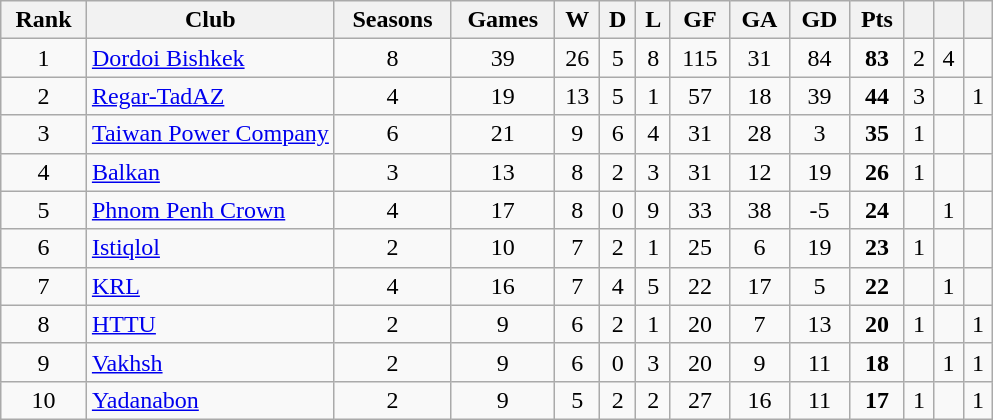<table class="wikitable sortable" style=text-align:center>
<tr>
<th>Rank</th>
<th width=25%>Club</th>
<th>Seasons</th>
<th>Games</th>
<th>W</th>
<th>D</th>
<th>L</th>
<th>GF</th>
<th>GA</th>
<th>GD</th>
<th>Pts</th>
<th></th>
<th></th>
<th></th>
</tr>
<tr>
<td>1</td>
<td align=left> <a href='#'>Dordoi Bishkek</a></td>
<td>8</td>
<td>39</td>
<td>26</td>
<td>5</td>
<td>8</td>
<td>115</td>
<td>31</td>
<td>84</td>
<td><strong>83</strong></td>
<td>2</td>
<td>4</td>
<td></td>
</tr>
<tr>
<td>2</td>
<td align=left> <a href='#'>Regar-TadAZ</a></td>
<td>4</td>
<td>19</td>
<td>13</td>
<td>5</td>
<td>1</td>
<td>57</td>
<td>18</td>
<td>39</td>
<td><strong>44</strong></td>
<td>3</td>
<td></td>
<td>1</td>
</tr>
<tr>
<td>3</td>
<td align=left> <a href='#'>Taiwan Power Company</a></td>
<td>6</td>
<td>21</td>
<td>9</td>
<td>6</td>
<td>4</td>
<td>31</td>
<td>28</td>
<td>3</td>
<td><strong>35</strong></td>
<td>1</td>
<td></td>
<td></td>
</tr>
<tr>
<td>4</td>
<td align=left> <a href='#'>Balkan</a></td>
<td>3</td>
<td>13</td>
<td>8</td>
<td>2</td>
<td>3</td>
<td>31</td>
<td>12</td>
<td>19</td>
<td><strong>26</strong></td>
<td>1</td>
<td></td>
<td></td>
</tr>
<tr>
<td>5</td>
<td align=left> <a href='#'>Phnom Penh Crown</a></td>
<td>4</td>
<td>17</td>
<td>8</td>
<td>0</td>
<td>9</td>
<td>33</td>
<td>38</td>
<td>-5</td>
<td><strong>24</strong></td>
<td></td>
<td>1</td>
<td></td>
</tr>
<tr>
<td>6</td>
<td align=left> <a href='#'>Istiqlol</a></td>
<td>2</td>
<td>10</td>
<td>7</td>
<td>2</td>
<td>1</td>
<td>25</td>
<td>6</td>
<td>19</td>
<td><strong>23</strong></td>
<td>1</td>
<td></td>
<td></td>
</tr>
<tr>
<td>7</td>
<td align=left> <a href='#'>KRL</a></td>
<td>4</td>
<td>16</td>
<td>7</td>
<td>4</td>
<td>5</td>
<td>22</td>
<td>17</td>
<td>5</td>
<td><strong>22</strong></td>
<td></td>
<td>1</td>
<td></td>
</tr>
<tr>
<td>8</td>
<td align=left> <a href='#'>HTTU</a></td>
<td>2</td>
<td>9</td>
<td>6</td>
<td>2</td>
<td>1</td>
<td>20</td>
<td>7</td>
<td>13</td>
<td><strong>20</strong></td>
<td>1</td>
<td></td>
<td>1</td>
</tr>
<tr>
<td>9</td>
<td align=left> <a href='#'>Vakhsh</a></td>
<td>2</td>
<td>9</td>
<td>6</td>
<td>0</td>
<td>3</td>
<td>20</td>
<td>9</td>
<td>11</td>
<td><strong>18</strong></td>
<td></td>
<td>1</td>
<td>1</td>
</tr>
<tr>
<td>10</td>
<td align=left> <a href='#'>Yadanabon</a></td>
<td>2</td>
<td>9</td>
<td>5</td>
<td>2</td>
<td>2</td>
<td>27</td>
<td>16</td>
<td>11</td>
<td><strong>17</strong></td>
<td>1</td>
<td></td>
<td>1</td>
</tr>
</table>
